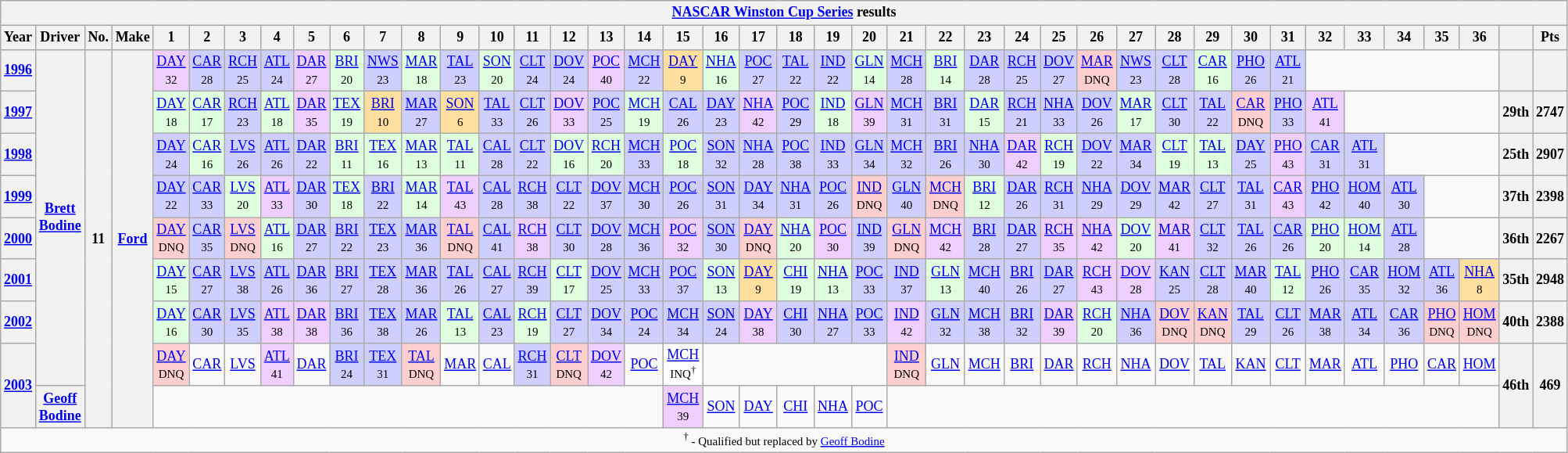<table class="wikitable" style="text-align:center; font-size:75%">
<tr>
<th colspan=43><a href='#'>NASCAR Winston Cup Series</a> results</th>
</tr>
<tr>
<th>Year</th>
<th>Driver</th>
<th>No.</th>
<th>Make</th>
<th>1</th>
<th>2</th>
<th>3</th>
<th>4</th>
<th>5</th>
<th>6</th>
<th>7</th>
<th>8</th>
<th>9</th>
<th>10</th>
<th>11</th>
<th>12</th>
<th>13</th>
<th>14</th>
<th>15</th>
<th>16</th>
<th>17</th>
<th>18</th>
<th>19</th>
<th>20</th>
<th>21</th>
<th>22</th>
<th>23</th>
<th>24</th>
<th>25</th>
<th>26</th>
<th>27</th>
<th>28</th>
<th>29</th>
<th>30</th>
<th>31</th>
<th>32</th>
<th>33</th>
<th>34</th>
<th>35</th>
<th>36</th>
<th></th>
<th>Pts</th>
</tr>
<tr>
<th><a href='#'>1996</a></th>
<th rowspan=8><a href='#'>Brett Bodine</a></th>
<th rowspan=9>11</th>
<th rowspan=9><a href='#'>Ford</a></th>
<td style="background:#EFCFFF;"><a href='#'>DAY</a><br><small>32</small></td>
<td style="background:#CFCFFF;"><a href='#'>CAR</a><br><small>28</small></td>
<td style="background:#CFCFFF;"><a href='#'>RCH</a><br><small>25</small></td>
<td style="background:#CFCFFF;"><a href='#'>ATL</a><br><small>24</small></td>
<td style="background:#EFCFFF;"><a href='#'>DAR</a><br><small>27</small></td>
<td style="background:#DFFFDF;"><a href='#'>BRI</a><br><small>20</small></td>
<td style="background:#CFCFFF;"><a href='#'>NWS</a><br><small>23</small></td>
<td style="background:#DFFFDF;"><a href='#'>MAR</a><br><small>18</small></td>
<td style="background:#CFCFFF;"><a href='#'>TAL</a><br><small>23</small></td>
<td style="background:#DFFFDF;"><a href='#'>SON</a><br><small>20</small></td>
<td style="background:#CFCFFF;"><a href='#'>CLT</a><br><small>24</small></td>
<td style="background:#CFCFFF;"><a href='#'>DOV</a><br><small>24</small></td>
<td style="background:#EFCFFF;"><a href='#'>POC</a><br><small>40</small></td>
<td style="background:#CFCFFF;"><a href='#'>MCH</a><br><small>22</small></td>
<td style="background:#FFDF9F;"><a href='#'>DAY</a><br><small>9</small></td>
<td style="background:#DFFFDF;"><a href='#'>NHA</a><br><small>16</small></td>
<td style="background:#CFCFFF;"><a href='#'>POC</a><br><small>27</small></td>
<td style="background:#CFCFFF;"><a href='#'>TAL</a><br><small>22</small></td>
<td style="background:#CFCFFF;"><a href='#'>IND</a><br><small>22</small></td>
<td style="background:#DFFFDF;"><a href='#'>GLN</a><br><small>14</small></td>
<td style="background:#CFCFFF;"><a href='#'>MCH</a><br><small>28</small></td>
<td style="background:#DFFFDF;"><a href='#'>BRI</a><br><small>14</small></td>
<td style="background:#CFCFFF;"><a href='#'>DAR</a><br><small>28</small></td>
<td style="background:#CFCFFF;"><a href='#'>RCH</a><br><small>25</small></td>
<td style="background:#CFCFFF;"><a href='#'>DOV</a><br><small>27</small></td>
<td style="background:#FFCFCF;"><a href='#'>MAR</a><br><small>DNQ</small></td>
<td style="background:#CFCFFF;"><a href='#'>NWS</a><br><small>23</small></td>
<td style="background:#CFCFFF;"><a href='#'>CLT</a><br><small>28</small></td>
<td style="background:#DFFFDF;"><a href='#'>CAR</a><br><small>16</small></td>
<td style="background:#CFCFFF;"><a href='#'>PHO</a><br><small>26</small></td>
<td style="background:#CFCFFF;"><a href='#'>ATL</a><br><small>21</small></td>
<td colspan=5></td>
<th></th>
<th></th>
</tr>
<tr>
<th><a href='#'>1997</a></th>
<td style="background:#DFFFDF;"><a href='#'>DAY</a><br><small>18</small></td>
<td style="background:#DFFFDF;"><a href='#'>CAR</a><br><small>17</small></td>
<td style="background:#CFCFFF;"><a href='#'>RCH</a><br><small>23</small></td>
<td style="background:#DFFFDF;"><a href='#'>ATL</a><br><small>18</small></td>
<td style="background:#EFCFFF;"><a href='#'>DAR</a><br><small>35</small></td>
<td style="background:#DFFFDF;"><a href='#'>TEX</a><br><small>19</small></td>
<td style="background:#FFDF9F;"><a href='#'>BRI</a><br><small>10</small></td>
<td style="background:#CFCFFF;"><a href='#'>MAR</a><br><small>27</small></td>
<td style="background:#FFDF9F;"><a href='#'>SON</a><br><small>6</small></td>
<td style="background:#CFCFFF;"><a href='#'>TAL</a><br><small>33</small></td>
<td style="background:#CFCFFF;"><a href='#'>CLT</a><br><small>26</small></td>
<td style="background:#EFCFFF;"><a href='#'>DOV</a><br><small>33</small></td>
<td style="background:#CFCFFF;"><a href='#'>POC</a><br><small>25</small></td>
<td style="background:#DFFFDF;"><a href='#'>MCH</a><br><small>19</small></td>
<td style="background:#CFCFFF;"><a href='#'>CAL</a><br><small>26</small></td>
<td style="background:#CFCFFF;"><a href='#'>DAY</a><br><small>23</small></td>
<td style="background:#EFCFFF;"><a href='#'>NHA</a><br><small>42</small></td>
<td style="background:#CFCFFF;"><a href='#'>POC</a><br><small>29</small></td>
<td style="background:#DFFFDF;"><a href='#'>IND</a><br><small>18</small></td>
<td style="background:#EFCFFF;"><a href='#'>GLN</a><br><small>39</small></td>
<td style="background:#CFCFFF;"><a href='#'>MCH</a><br><small>31</small></td>
<td style="background:#CFCFFF;"><a href='#'>BRI</a><br><small>31</small></td>
<td style="background:#DFFFDF;"><a href='#'>DAR</a><br><small>15</small></td>
<td style="background:#CFCFFF;"><a href='#'>RCH</a><br><small>21</small></td>
<td style="background:#CFCFFF;"><a href='#'>NHA</a><br><small>33</small></td>
<td style="background:#CFCFFF;"><a href='#'>DOV</a><br><small>26</small></td>
<td style="background:#DFFFDF;"><a href='#'>MAR</a><br><small>17</small></td>
<td style="background:#CFCFFF;"><a href='#'>CLT</a><br><small>30</small></td>
<td style="background:#CFCFFF;"><a href='#'>TAL</a><br><small>22</small></td>
<td style="background:#FFCFCF;"><a href='#'>CAR</a><br><small>DNQ</small></td>
<td style="background:#CFCFFF;"><a href='#'>PHO</a><br><small>33</small></td>
<td style="background:#EFCFFF;"><a href='#'>ATL</a><br><small>41</small></td>
<td colspan=4></td>
<th>29th</th>
<th>2747</th>
</tr>
<tr>
<th><a href='#'>1998</a></th>
<td style="background:#CFCFFF;"><a href='#'>DAY</a><br><small>24</small></td>
<td style="background:#DFFFDF;"><a href='#'>CAR</a><br><small>16</small></td>
<td style="background:#CFCFFF;"><a href='#'>LVS</a><br><small>26</small></td>
<td style="background:#CFCFFF;"><a href='#'>ATL</a><br><small>26</small></td>
<td style="background:#CFCFFF;"><a href='#'>DAR</a><br><small>22</small></td>
<td style="background:#DFFFDF;"><a href='#'>BRI</a><br><small>11</small></td>
<td style="background:#DFFFDF;"><a href='#'>TEX</a><br><small>16</small></td>
<td style="background:#DFFFDF;"><a href='#'>MAR</a><br><small>13</small></td>
<td style="background:#DFFFDF;"><a href='#'>TAL</a><br><small>11</small></td>
<td style="background:#CFCFFF;"><a href='#'>CAL</a><br><small>28</small></td>
<td style="background:#CFCFFF;"><a href='#'>CLT</a><br><small>22</small></td>
<td style="background:#DFFFDF;"><a href='#'>DOV</a><br><small>16</small></td>
<td style="background:#DFFFDF;"><a href='#'>RCH</a><br><small>20</small></td>
<td style="background:#CFCFFF;"><a href='#'>MCH</a><br><small>33</small></td>
<td style="background:#DFFFDF;"><a href='#'>POC</a><br><small>18</small></td>
<td style="background:#CFCFFF;"><a href='#'>SON</a><br><small>32</small></td>
<td style="background:#CFCFFF;"><a href='#'>NHA</a><br><small>28</small></td>
<td style="background:#CFCFFF;"><a href='#'>POC</a><br><small>38</small></td>
<td style="background:#CFCFFF;"><a href='#'>IND</a><br><small>33</small></td>
<td style="background:#CFCFFF;"><a href='#'>GLN</a><br><small>34</small></td>
<td style="background:#CFCFFF;"><a href='#'>MCH</a><br><small>32</small></td>
<td style="background:#CFCFFF;"><a href='#'>BRI</a><br><small>26</small></td>
<td style="background:#CFCFFF;"><a href='#'>NHA</a><br><small>30</small></td>
<td style="background:#EFCFFF;"><a href='#'>DAR</a><br><small>42</small></td>
<td style="background:#DFFFDF;"><a href='#'>RCH</a><br><small>19</small></td>
<td style="background:#CFCFFF;"><a href='#'>DOV</a><br><small>22</small></td>
<td style="background:#CFCFFF;"><a href='#'>MAR</a><br><small>34</small></td>
<td style="background:#DFFFDF;"><a href='#'>CLT</a><br><small>19</small></td>
<td style="background:#DFFFDF;"><a href='#'>TAL</a><br><small>13</small></td>
<td style="background:#CFCFFF;"><a href='#'>DAY</a><br><small>25</small></td>
<td style="background:#EFCFFF;"><a href='#'>PHO</a><br><small>43</small></td>
<td style="background:#CFCFFF;"><a href='#'>CAR</a><br><small>31</small></td>
<td style="background:#CFCFFF;"><a href='#'>ATL</a><br><small>31</small></td>
<td colspan=3></td>
<th>25th</th>
<th>2907</th>
</tr>
<tr>
<th><a href='#'>1999</a></th>
<td style="background:#CFCFFF;"><a href='#'>DAY</a><br><small>22</small></td>
<td style="background:#CFCFFF;"><a href='#'>CAR</a><br><small>33</small></td>
<td style="background:#DFFFDF;"><a href='#'>LVS</a><br><small>20</small></td>
<td style="background:#EFCFFF;"><a href='#'>ATL</a><br><small>33</small></td>
<td style="background:#CFCFFF;"><a href='#'>DAR</a><br><small>30</small></td>
<td style="background:#DFFFDF;"><a href='#'>TEX</a><br><small>18</small></td>
<td style="background:#CFCFFF;"><a href='#'>BRI</a><br><small>22</small></td>
<td style="background:#DFFFDF;"><a href='#'>MAR</a><br><small>14</small></td>
<td style="background:#EFCFFF;"><a href='#'>TAL</a><br><small>43</small></td>
<td style="background:#CFCFFF;"><a href='#'>CAL</a><br><small>28</small></td>
<td style="background:#CFCFFF;"><a href='#'>RCH</a><br><small>38</small></td>
<td style="background:#CFCFFF;"><a href='#'>CLT</a><br><small>22</small></td>
<td style="background:#CFCFFF;"><a href='#'>DOV</a><br><small>37</small></td>
<td style="background:#CFCFFF;"><a href='#'>MCH</a><br><small>30</small></td>
<td style="background:#CFCFFF;"><a href='#'>POC</a><br><small>26</small></td>
<td style="background:#CFCFFF;"><a href='#'>SON</a><br><small>31</small></td>
<td style="background:#CFCFFF;"><a href='#'>DAY</a><br><small>34</small></td>
<td style="background:#CFCFFF;"><a href='#'>NHA</a><br><small>31</small></td>
<td style="background:#CFCFFF;"><a href='#'>POC</a><br><small>26</small></td>
<td style="background:#FFCFCF;"><a href='#'>IND</a><br><small>DNQ</small></td>
<td style="background:#CFCFFF;"><a href='#'>GLN</a><br><small>40</small></td>
<td style="background:#FFCFCF;"><a href='#'>MCH</a><br><small>DNQ</small></td>
<td style="background:#DFFFDF;"><a href='#'>BRI</a><br><small>12</small></td>
<td style="background:#CFCFFF;"><a href='#'>DAR</a><br><small>26</small></td>
<td style="background:#CFCFFF;"><a href='#'>RCH</a><br><small>31</small></td>
<td style="background:#CFCFFF;"><a href='#'>NHA</a><br><small>29</small></td>
<td style="background:#CFCFFF;"><a href='#'>DOV</a><br><small>29</small></td>
<td style="background:#CFCFFF;"><a href='#'>MAR</a><br><small>42</small></td>
<td style="background:#CFCFFF;"><a href='#'>CLT</a><br><small>27</small></td>
<td style="background:#CFCFFF;"><a href='#'>TAL</a><br><small>31</small></td>
<td style="background:#EFCFFF;"><a href='#'>CAR</a><br><small>43</small></td>
<td style="background:#CFCFFF;"><a href='#'>PHO</a><br><small>42</small></td>
<td style="background:#CFCFFF;"><a href='#'>HOM</a><br><small>40</small></td>
<td style="background:#CFCFFF;"><a href='#'>ATL</a><br><small>30</small></td>
<td colspan=2></td>
<th>37th</th>
<th>2398</th>
</tr>
<tr>
<th><a href='#'>2000</a></th>
<td style="background:#FFCFCF;"><a href='#'>DAY</a><br><small>DNQ</small></td>
<td style="background:#CFCFFF;"><a href='#'>CAR</a><br><small>35</small></td>
<td style="background:#FFCFCF;"><a href='#'>LVS</a><br><small>DNQ</small></td>
<td style="background:#DFFFDF;"><a href='#'>ATL</a><br><small>16</small></td>
<td style="background:#CFCFFF;"><a href='#'>DAR</a><br><small>27</small></td>
<td style="background:#CFCFFF;"><a href='#'>BRI</a><br><small>22</small></td>
<td style="background:#CFCFFF;"><a href='#'>TEX</a><br><small>23</small></td>
<td style="background:#CFCFFF;"><a href='#'>MAR</a><br><small>36</small></td>
<td style="background:#FFCFCF;"><a href='#'>TAL</a><br><small>DNQ</small></td>
<td style="background:#CFCFFF;"><a href='#'>CAL</a><br><small>41</small></td>
<td style="background:#EFCFFF;"><a href='#'>RCH</a><br><small>38</small></td>
<td style="background:#CFCFFF;"><a href='#'>CLT</a><br><small>30</small></td>
<td style="background:#CFCFFF;"><a href='#'>DOV</a><br><small>28</small></td>
<td style="background:#CFCFFF;"><a href='#'>MCH</a><br><small>36</small></td>
<td style="background:#EFCFFF;"><a href='#'>POC</a><br><small>32</small></td>
<td style="background:#CFCFFF;"><a href='#'>SON</a><br><small>30</small></td>
<td style="background:#FFCFCF;"><a href='#'>DAY</a><br><small>DNQ</small></td>
<td style="background:#DFFFDF;"><a href='#'>NHA</a><br><small>20</small></td>
<td style="background:#EFCFFF;"><a href='#'>POC</a><br><small>30</small></td>
<td style="background:#CFCFFF;"><a href='#'>IND</a><br><small>39</small></td>
<td style="background:#FFCFCF;"><a href='#'>GLN</a><br><small>DNQ</small></td>
<td style="background:#EFCFFF;"><a href='#'>MCH</a><br><small>42</small></td>
<td style="background:#CFCFFF;"><a href='#'>BRI</a><br><small>28</small></td>
<td style="background:#CFCFFF;"><a href='#'>DAR</a><br><small>27</small></td>
<td style="background:#EFCFFF;"><a href='#'>RCH</a><br><small>35</small></td>
<td style="background:#EFCFFF;"><a href='#'>NHA</a><br><small>42</small></td>
<td style="background:#DFFFDF;"><a href='#'>DOV</a><br><small>20</small></td>
<td style="background:#EFCFFF;"><a href='#'>MAR</a><br><small>41</small></td>
<td style="background:#CFCFFF;"><a href='#'>CLT</a><br><small>32</small></td>
<td style="background:#CFCFFF;"><a href='#'>TAL</a><br><small>26</small></td>
<td style="background:#CFCFFF;"><a href='#'>CAR</a><br><small>26</small></td>
<td style="background:#DFFFDF;"><a href='#'>PHO</a><br><small>20</small></td>
<td style="background:#DFFFDF;"><a href='#'>HOM</a><br><small>14</small></td>
<td style="background:#CFCFFF;"><a href='#'>ATL</a><br><small>28</small></td>
<td colspan=2></td>
<th>36th</th>
<th>2267</th>
</tr>
<tr>
<th><a href='#'>2001</a></th>
<td style="background:#DFFFDF;"><a href='#'>DAY</a><br><small>15</small></td>
<td style="background:#CFCFFF;"><a href='#'>CAR</a><br><small>27</small></td>
<td style="background:#CFCFFF;"><a href='#'>LVS</a><br><small>38</small></td>
<td style="background:#CFCFFF;"><a href='#'>ATL</a><br><small>26</small></td>
<td style="background:#CFCFFF;"><a href='#'>DAR</a><br><small>36</small></td>
<td style="background:#CFCFFF;"><a href='#'>BRI</a><br><small>27</small></td>
<td style="background:#CFCFFF;"><a href='#'>TEX</a><br><small>28</small></td>
<td style="background:#CFCFFF;"><a href='#'>MAR</a><br><small>36</small></td>
<td style="background:#CFCFFF;"><a href='#'>TAL</a><br><small>26</small></td>
<td style="background:#CFCFFF;"><a href='#'>CAL</a><br><small>27</small></td>
<td style="background:#CFCFFF;"><a href='#'>RCH</a><br><small>39</small></td>
<td style="background:#DFFFDF;"><a href='#'>CLT</a><br><small>17</small></td>
<td style="background:#CFCFFF;"><a href='#'>DOV</a><br><small>25</small></td>
<td style="background:#CFCFFF;"><a href='#'>MCH</a><br><small>33</small></td>
<td style="background:#CFCFFF;"><a href='#'>POC</a><br><small>37</small></td>
<td style="background:#DFFFDF;"><a href='#'>SON</a><br><small>13</small></td>
<td style="background:#FFDF9F;"><a href='#'>DAY</a><br><small>9</small></td>
<td style="background:#DFFFDF;"><a href='#'>CHI</a><br><small>19</small></td>
<td style="background:#DFFFDF;"><a href='#'>NHA</a><br><small>13</small></td>
<td style="background:#CFCFFF;"><a href='#'>POC</a><br><small>33</small></td>
<td style="background:#CFCFFF;"><a href='#'>IND</a><br><small>37</small></td>
<td style="background:#DFFFDF;"><a href='#'>GLN</a><br><small>13</small></td>
<td style="background:#CFCFFF;"><a href='#'>MCH</a><br><small>40</small></td>
<td style="background:#CFCFFF;"><a href='#'>BRI</a><br><small>26</small></td>
<td style="background:#CFCFFF;"><a href='#'>DAR</a><br><small>27</small></td>
<td style="background:#EFCFFF;"><a href='#'>RCH</a><br><small>43</small></td>
<td style="background:#EFCFFF;"><a href='#'>DOV</a><br><small>28</small></td>
<td style="background:#CFCFFF;"><a href='#'>KAN</a><br><small>25</small></td>
<td style="background:#CFCFFF;"><a href='#'>CLT</a><br><small>28</small></td>
<td style="background:#CFCFFF;"><a href='#'>MAR</a><br><small>40</small></td>
<td style="background:#DFFFDF;"><a href='#'>TAL</a><br><small>12</small></td>
<td style="background:#CFCFFF;"><a href='#'>PHO</a><br><small>26</small></td>
<td style="background:#CFCFFF;"><a href='#'>CAR</a><br><small>35</small></td>
<td style="background:#CFCFFF;"><a href='#'>HOM</a><br><small>32</small></td>
<td style="background:#CFCFFF;"><a href='#'>ATL</a><br><small>36</small></td>
<td style="background:#FFDF9F;"><a href='#'>NHA</a><br><small>8</small></td>
<th>35th</th>
<th>2948</th>
</tr>
<tr>
<th><a href='#'>2002</a></th>
<td style="background:#DFFFDF;"><a href='#'>DAY</a><br><small>16</small></td>
<td style="background:#CFCFFF;"><a href='#'>CAR</a><br><small>30</small></td>
<td style="background:#CFCFFF;"><a href='#'>LVS</a><br><small>35</small></td>
<td style="background:#EFCFFF;"><a href='#'>ATL</a><br><small>38</small></td>
<td style="background:#EFCFFF;"><a href='#'>DAR</a><br><small>38</small></td>
<td style="background:#CFCFFF;"><a href='#'>BRI</a><br><small>36</small></td>
<td style="background:#CFCFFF;"><a href='#'>TEX</a><br><small>38</small></td>
<td style="background:#CFCFFF;"><a href='#'>MAR</a><br><small>26</small></td>
<td style="background:#DFFFDF;"><a href='#'>TAL</a><br><small>13</small></td>
<td style="background:#CFCFFF;"><a href='#'>CAL</a><br><small>23</small></td>
<td style="background:#DFFFDF;"><a href='#'>RCH</a><br><small>19</small></td>
<td style="background:#CFCFFF;"><a href='#'>CLT</a><br><small>27</small></td>
<td style="background:#CFCFFF;"><a href='#'>DOV</a><br><small>34</small></td>
<td style="background:#CFCFFF;"><a href='#'>POC</a><br><small>24</small></td>
<td style="background:#CFCFFF;"><a href='#'>MCH</a><br><small>34</small></td>
<td style="background:#CFCFFF;"><a href='#'>SON</a><br><small>24</small></td>
<td style="background:#EFCFFF;"><a href='#'>DAY</a><br><small>38</small></td>
<td style="background:#CFCFFF;"><a href='#'>CHI</a><br><small>30</small></td>
<td style="background:#CFCFFF;"><a href='#'>NHA</a><br><small>27</small></td>
<td style="background:#CFCFFF;"><a href='#'>POC</a><br><small>33</small></td>
<td style="background:#EFCFFF;"><a href='#'>IND</a><br><small>42</small></td>
<td style="background:#CFCFFF;"><a href='#'>GLN</a><br><small>32</small></td>
<td style="background:#CFCFFF;"><a href='#'>MCH</a><br><small>38</small></td>
<td style="background:#CFCFFF;"><a href='#'>BRI</a><br><small>32</small></td>
<td style="background:#EFCFFF;"><a href='#'>DAR</a><br><small>39</small></td>
<td style="background:#DFFFDF;"><a href='#'>RCH</a><br><small>20</small></td>
<td style="background:#CFCFFF;"><a href='#'>NHA</a><br><small>36</small></td>
<td style="background:#FFCFCF;"><a href='#'>DOV</a><br><small>DNQ</small></td>
<td style="background:#FFCFCF;"><a href='#'>KAN</a><br><small>DNQ</small></td>
<td style="background:#CFCFFF;"><a href='#'>TAL</a><br><small>29</small></td>
<td style="background:#CFCFFF;"><a href='#'>CLT</a><br><small>26</small></td>
<td style="background:#CFCFFF;"><a href='#'>MAR</a><br><small>38</small></td>
<td style="background:#CFCFFF;"><a href='#'>ATL</a><br><small>34</small></td>
<td style="background:#CFCFFF;"><a href='#'>CAR</a><br><small>36</small></td>
<td style="background:#FFCFCF;"><a href='#'>PHO</a><br><small>DNQ</small></td>
<td style="background:#FFCFCF;"><a href='#'>HOM</a><br><small>DNQ</small></td>
<th>40th</th>
<th>2388</th>
</tr>
<tr>
<th rowspan=2><a href='#'>2003</a></th>
<td style="background:#FFCFCF;"><a href='#'>DAY</a><br><small>DNQ</small></td>
<td><a href='#'>CAR</a></td>
<td><a href='#'>LVS</a></td>
<td style="background:#EFCFFF;"><a href='#'>ATL</a><br><small>41</small></td>
<td><a href='#'>DAR</a></td>
<td style="background:#CFCFFF;"><a href='#'>BRI</a><br><small>24</small></td>
<td style="background:#CFCFFF;"><a href='#'>TEX</a><br><small>31</small></td>
<td style="background:#FFCFCF;"><a href='#'>TAL</a><br><small>DNQ</small></td>
<td><a href='#'>MAR</a></td>
<td><a href='#'>CAL</a></td>
<td style="background:#CFCFFF;"><a href='#'>RCH</a><br><small>31</small></td>
<td style="background:#FFCFCF;"><a href='#'>CLT</a><br><small>DNQ</small></td>
<td style="background:#EFCFFF;"><a href='#'>DOV</a><br><small>42</small></td>
<td><a href='#'>POC</a></td>
<td style="background:#FFFFFF;"><a href='#'>MCH</a><br><small>INQ<sup>†</sup></small></td>
<td colspan=5></td>
<td style="background:#FFCFCF;"><a href='#'>IND</a><br><small>DNQ</small></td>
<td><a href='#'>GLN</a></td>
<td><a href='#'>MCH</a></td>
<td><a href='#'>BRI</a></td>
<td><a href='#'>DAR</a></td>
<td><a href='#'>RCH</a></td>
<td><a href='#'>NHA</a></td>
<td><a href='#'>DOV</a></td>
<td><a href='#'>TAL</a></td>
<td><a href='#'>KAN</a></td>
<td><a href='#'>CLT</a></td>
<td><a href='#'>MAR</a></td>
<td><a href='#'>ATL</a></td>
<td><a href='#'>PHO</a></td>
<td><a href='#'>CAR</a></td>
<td><a href='#'>HOM</a></td>
<th rowspan=2>46th</th>
<th rowspan=2>469</th>
</tr>
<tr>
<th><a href='#'>Geoff Bodine</a></th>
<td colspan=14></td>
<td style="background:#EFCFFF;"><a href='#'>MCH</a><br><small>39</small></td>
<td><a href='#'>SON</a></td>
<td><a href='#'>DAY</a></td>
<td><a href='#'>CHI</a></td>
<td><a href='#'>NHA</a></td>
<td><a href='#'>POC</a></td>
<td colspan=16></td>
</tr>
<tr>
<td colspan=42><small><sup>†</sup> - Qualified but replaced by <a href='#'>Geoff Bodine</a></small></td>
</tr>
</table>
